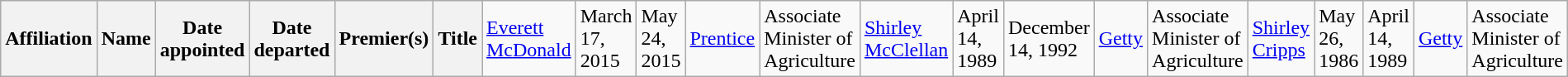<table class="wikitable">
<tr>
<th colspan="2">Affiliation</th>
<th>Name</th>
<th>Date appointed</th>
<th>Date departed</th>
<th>Premier(s)</th>
<th>Title<br></th>
<td><a href='#'>Everett McDonald</a></td>
<td>March 17, 2015</td>
<td>May 24, 2015</td>
<td><a href='#'>Prentice</a></td>
<td>Associate Minister of Agriculture<br></td>
<td><a href='#'>Shirley McClellan</a></td>
<td>April 14, 1989</td>
<td>December 14, 1992</td>
<td><a href='#'>Getty</a></td>
<td>Associate Minister of Agriculture<br></td>
<td><a href='#'>Shirley Cripps</a></td>
<td>May 26, 1986</td>
<td>April 14, 1989</td>
<td><a href='#'>Getty</a></td>
<td>Associate Minister of Agriculture</td>
</tr>
</table>
